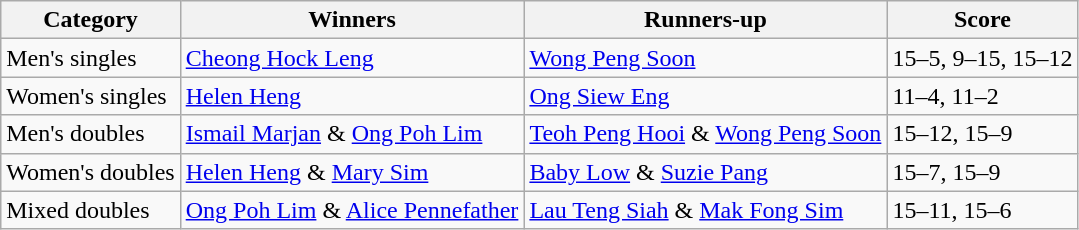<table class="wikitable">
<tr>
<th>Category</th>
<th>Winners</th>
<th>Runners-up</th>
<th>Score</th>
</tr>
<tr>
<td>Men's singles</td>
<td> <a href='#'>Cheong Hock Leng</a></td>
<td> <a href='#'>Wong Peng Soon</a></td>
<td>15–5, 9–15, 15–12</td>
</tr>
<tr>
<td>Women's singles</td>
<td> <a href='#'>Helen Heng</a></td>
<td> <a href='#'>Ong Siew Eng</a></td>
<td>11–4, 11–2</td>
</tr>
<tr>
<td>Men's doubles</td>
<td> <a href='#'>Ismail Marjan</a> & <a href='#'>Ong Poh Lim</a></td>
<td> <a href='#'>Teoh Peng Hooi</a> & <a href='#'>Wong Peng Soon</a></td>
<td>15–12, 15–9</td>
</tr>
<tr>
<td>Women's doubles</td>
<td> <a href='#'>Helen Heng</a> & <a href='#'>Mary Sim</a></td>
<td> <a href='#'>Baby Low</a> & <a href='#'>Suzie Pang</a></td>
<td>15–7, 15–9</td>
</tr>
<tr>
<td>Mixed doubles</td>
<td> <a href='#'>Ong Poh Lim</a> & <a href='#'>Alice Pennefather</a></td>
<td> <a href='#'>Lau Teng Siah</a> & <a href='#'>Mak Fong Sim</a></td>
<td>15–11, 15–6</td>
</tr>
</table>
